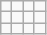<table class="wikitable">
<tr>
<td></td>
<td></td>
<td></td>
<td></td>
</tr>
<tr>
<td></td>
<td></td>
<td></td>
<td></td>
</tr>
<tr>
<td></td>
<td></td>
<td></td>
<td></td>
</tr>
</table>
